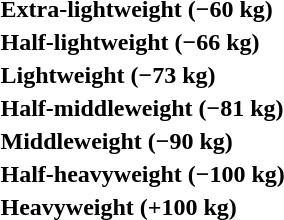<table>
<tr>
<th rowspan=2 style="text-align:left;">Extra-lightweight (−60 kg)</th>
<td rowspan=2></td>
<td rowspan=2></td>
<td></td>
</tr>
<tr>
<td></td>
</tr>
<tr>
<th rowspan=2 style="text-align:left;">Half-lightweight (−66 kg)</th>
<td rowspan=2></td>
<td rowspan=2></td>
<td></td>
</tr>
<tr>
<td></td>
</tr>
<tr>
<th rowspan=2 style="text-align:left;">Lightweight (−73 kg)</th>
<td rowspan=2></td>
<td rowspan=2></td>
<td></td>
</tr>
<tr>
<td></td>
</tr>
<tr>
<th rowspan=2 style="text-align:left;">Half-middleweight (−81 kg)</th>
<td rowspan=2></td>
<td rowspan=2></td>
<td></td>
</tr>
<tr>
<td></td>
</tr>
<tr>
<th rowspan=2 style="text-align:left;">Middleweight (−90 kg)</th>
<td rowspan=2></td>
<td rowspan=2></td>
<td></td>
</tr>
<tr>
<td></td>
</tr>
<tr>
<th rowspan=2 style="text-align:left;">Half-heavyweight (−100 kg)</th>
<td rowspan=2></td>
<td rowspan=2></td>
<td></td>
</tr>
<tr>
<td></td>
</tr>
<tr>
<th rowspan=2 style="text-align:left;">Heavyweight (+100 kg)</th>
<td rowspan=2></td>
<td rowspan=2></td>
<td></td>
</tr>
<tr>
<td></td>
</tr>
</table>
